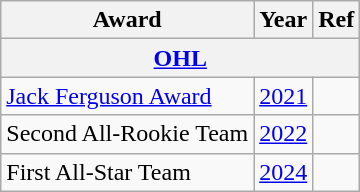<table class="wikitable">
<tr>
<th>Award</th>
<th>Year</th>
<th>Ref</th>
</tr>
<tr>
<th colspan="3"><a href='#'>OHL</a></th>
</tr>
<tr>
<td><a href='#'>Jack Ferguson Award</a></td>
<td><a href='#'>2021</a></td>
<td></td>
</tr>
<tr>
<td>Second All-Rookie Team</td>
<td><a href='#'>2022</a></td>
<td></td>
</tr>
<tr>
<td>First All-Star Team</td>
<td><a href='#'>2024</a></td>
<td></td>
</tr>
</table>
